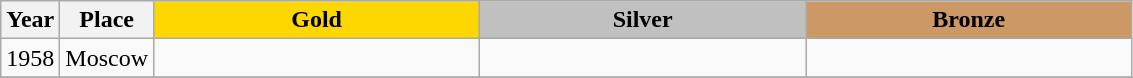<table class="wikitable">
<tr>
<th>Year</th>
<th>Place</th>
<th style="background:gold"    width="210">Gold</th>
<th style="background:silver"  width="210">Silver</th>
<th style="background:#cc9966" width="210">Bronze</th>
</tr>
<tr>
<td>1958</td>
<td> Moscow</td>
<td></td>
<td></td>
<td></td>
</tr>
<tr>
</tr>
</table>
